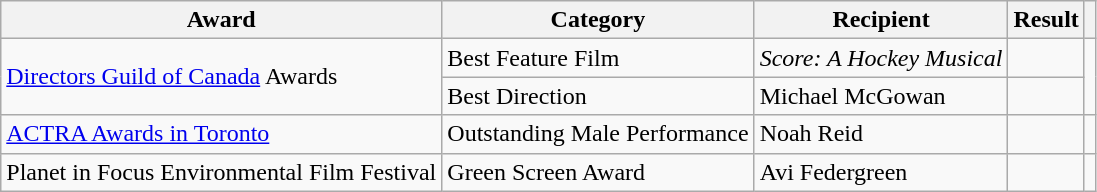<table class="wikitable">
<tr>
<th style="text-align:center;">Award</th>
<th style="text-align:center;">Category</th>
<th style="text-align:center;">Recipient</th>
<th style="text-align:center;">Result</th>
<th style="text-align:center;"></th>
</tr>
<tr>
<td rowspan="2"><a href='#'>Directors Guild of Canada</a> Awards</td>
<td>Best Feature Film</td>
<td><em>Score: A Hockey Musical</em></td>
<td></td>
<td rowspan="2"></td>
</tr>
<tr>
<td>Best Direction</td>
<td>Michael McGowan</td>
<td></td>
</tr>
<tr>
<td><a href='#'>ACTRA Awards in Toronto</a></td>
<td>Outstanding Male Performance</td>
<td>Noah Reid</td>
<td></td>
<td></td>
</tr>
<tr>
<td>Planet in Focus Environmental Film Festival</td>
<td>Green Screen Award</td>
<td>Avi Federgreen</td>
<td></td>
<td></td>
</tr>
</table>
